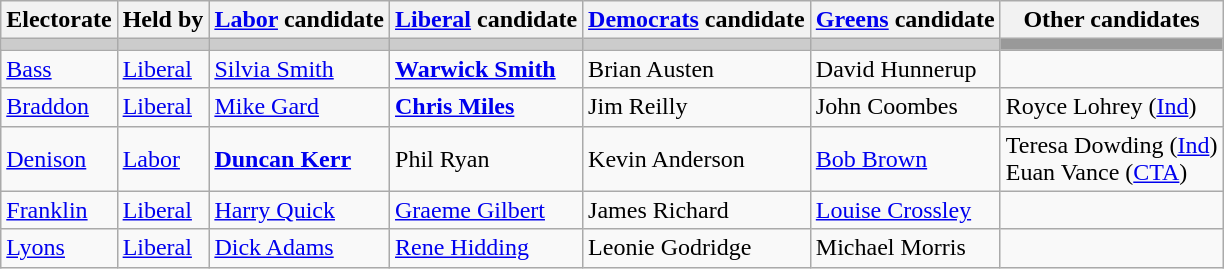<table class="wikitable">
<tr>
<th>Electorate</th>
<th>Held by</th>
<th><a href='#'>Labor</a> candidate</th>
<th><a href='#'>Liberal</a> candidate</th>
<th><a href='#'>Democrats</a> candidate</th>
<th><a href='#'>Greens</a> candidate</th>
<th>Other candidates</th>
</tr>
<tr bgcolor="#cccccc">
<td></td>
<td></td>
<td></td>
<td></td>
<td></td>
<td></td>
<td bgcolor="#999999"></td>
</tr>
<tr>
<td><a href='#'>Bass</a></td>
<td><a href='#'>Liberal</a></td>
<td><a href='#'>Silvia Smith</a></td>
<td><strong><a href='#'>Warwick Smith</a></strong></td>
<td>Brian Austen</td>
<td>David Hunnerup</td>
<td></td>
</tr>
<tr>
<td><a href='#'>Braddon</a></td>
<td><a href='#'>Liberal</a></td>
<td><a href='#'>Mike Gard</a></td>
<td><strong><a href='#'>Chris Miles</a></strong></td>
<td>Jim Reilly</td>
<td>John Coombes</td>
<td>Royce Lohrey (<a href='#'>Ind</a>)</td>
</tr>
<tr>
<td><a href='#'>Denison</a></td>
<td><a href='#'>Labor</a></td>
<td><strong><a href='#'>Duncan Kerr</a></strong></td>
<td>Phil Ryan</td>
<td>Kevin Anderson</td>
<td><a href='#'>Bob Brown</a></td>
<td>Teresa Dowding (<a href='#'>Ind</a>)<br>Euan Vance (<a href='#'>CTA</a>)</td>
</tr>
<tr>
<td><a href='#'>Franklin</a></td>
<td><a href='#'>Liberal</a></td>
<td><a href='#'>Harry Quick</a></td>
<td><a href='#'>Graeme Gilbert</a></td>
<td>James Richard</td>
<td><a href='#'>Louise Crossley</a></td>
<td></td>
</tr>
<tr>
<td><a href='#'>Lyons</a></td>
<td><a href='#'>Liberal</a></td>
<td><a href='#'>Dick Adams</a></td>
<td><a href='#'>Rene Hidding</a></td>
<td>Leonie Godridge</td>
<td>Michael Morris</td>
<td></td>
</tr>
</table>
